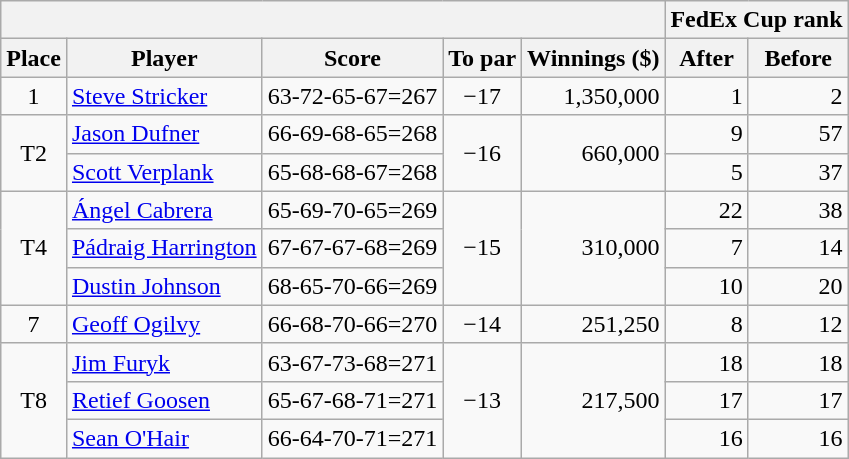<table class=wikitable>
<tr>
<th colspan=5></th>
<th colspan=2>FedEx Cup rank</th>
</tr>
<tr>
<th>Place</th>
<th>Player</th>
<th>Score</th>
<th>To par</th>
<th>Winnings ($)</th>
<th>After</th>
<th>Before</th>
</tr>
<tr>
<td align=center>1</td>
<td> <a href='#'>Steve Stricker</a></td>
<td>63-72-65-67=267</td>
<td align=center>−17</td>
<td align=right>1,350,000</td>
<td align=right>1</td>
<td align=right>2</td>
</tr>
<tr>
<td style="text-align:center;" rowspan="2">T2</td>
<td> <a href='#'>Jason Dufner</a></td>
<td>66-69-68-65=268</td>
<td style="text-align:center;" rowspan="2">−16</td>
<td style="text-align:right;" rowspan="2">660,000</td>
<td align=right>9</td>
<td align=right>57</td>
</tr>
<tr>
<td> <a href='#'>Scott Verplank</a></td>
<td>65-68-68-67=268</td>
<td align=right>5</td>
<td align=right>37</td>
</tr>
<tr>
<td style="text-align:center;" rowspan="3">T4</td>
<td> <a href='#'>Ángel Cabrera</a></td>
<td>65-69-70-65=269</td>
<td style="text-align:center;" rowspan="3">−15</td>
<td style="text-align:right;" rowspan="3">310,000</td>
<td align=right>22</td>
<td align=right>38</td>
</tr>
<tr>
<td> <a href='#'>Pádraig Harrington</a></td>
<td>67-67-67-68=269</td>
<td align=right>7</td>
<td align=right>14</td>
</tr>
<tr>
<td> <a href='#'>Dustin Johnson</a></td>
<td>68-65-70-66=269</td>
<td align=right>10</td>
<td align=right>20</td>
</tr>
<tr>
<td align=center>7</td>
<td> <a href='#'>Geoff Ogilvy</a></td>
<td>66-68-70-66=270</td>
<td align=center>−14</td>
<td align=right>251,250</td>
<td align=right>8</td>
<td align=right>12</td>
</tr>
<tr>
<td style="text-align:center;" rowspan="3">T8</td>
<td> <a href='#'>Jim Furyk</a></td>
<td>63-67-73-68=271</td>
<td style="text-align:center;" rowspan="3">−13</td>
<td style="text-align:right;" rowspan="3">217,500</td>
<td align=right>18</td>
<td align=right>18</td>
</tr>
<tr>
<td> <a href='#'>Retief Goosen</a></td>
<td>65-67-68-71=271</td>
<td align=right>17</td>
<td align=right>17</td>
</tr>
<tr>
<td> <a href='#'>Sean O'Hair</a></td>
<td>66-64-70-71=271</td>
<td align=right>16</td>
<td align=right>16</td>
</tr>
</table>
